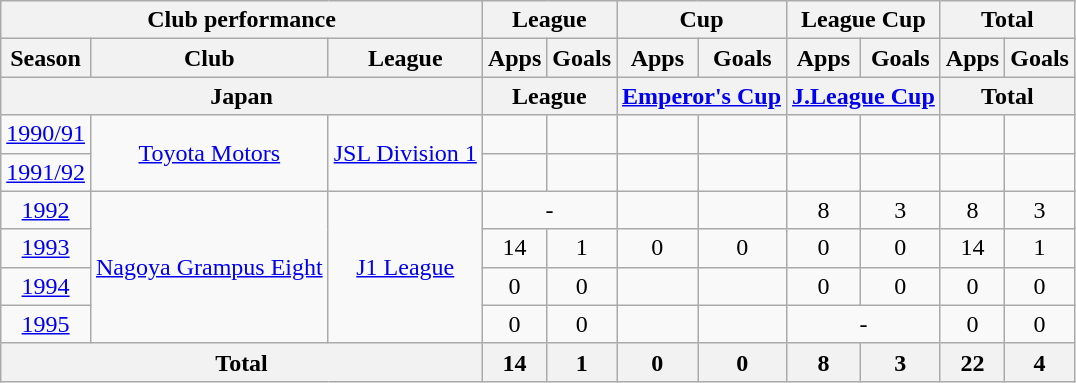<table class="wikitable" style="text-align:center;">
<tr>
<th colspan=3>Club performance</th>
<th colspan=2>League</th>
<th colspan=2>Cup</th>
<th colspan=2>League Cup</th>
<th colspan=2>Total</th>
</tr>
<tr>
<th>Season</th>
<th>Club</th>
<th>League</th>
<th>Apps</th>
<th>Goals</th>
<th>Apps</th>
<th>Goals</th>
<th>Apps</th>
<th>Goals</th>
<th>Apps</th>
<th>Goals</th>
</tr>
<tr>
<th colspan=3>Japan</th>
<th colspan=2>League</th>
<th colspan=2><a href='#'>Emperor's Cup</a></th>
<th colspan=2><a href='#'>J.League Cup</a></th>
<th colspan=2>Total</th>
</tr>
<tr>
<td><a href='#'>1990/91</a></td>
<td rowspan="2"><a href='#'>Toyota Motors</a></td>
<td rowspan="2"><a href='#'>JSL Division 1</a></td>
<td></td>
<td></td>
<td></td>
<td></td>
<td></td>
<td></td>
<td></td>
<td></td>
</tr>
<tr>
<td><a href='#'>1991/92</a></td>
<td></td>
<td></td>
<td></td>
<td></td>
<td></td>
<td></td>
<td></td>
<td></td>
</tr>
<tr>
<td><a href='#'>1992</a></td>
<td rowspan="4"><a href='#'>Nagoya Grampus Eight</a></td>
<td rowspan="4"><a href='#'>J1 League</a></td>
<td colspan="2">-</td>
<td></td>
<td></td>
<td>8</td>
<td>3</td>
<td>8</td>
<td>3</td>
</tr>
<tr>
<td><a href='#'>1993</a></td>
<td>14</td>
<td>1</td>
<td>0</td>
<td>0</td>
<td>0</td>
<td>0</td>
<td>14</td>
<td>1</td>
</tr>
<tr>
<td><a href='#'>1994</a></td>
<td>0</td>
<td>0</td>
<td></td>
<td></td>
<td>0</td>
<td>0</td>
<td>0</td>
<td>0</td>
</tr>
<tr>
<td><a href='#'>1995</a></td>
<td>0</td>
<td>0</td>
<td></td>
<td></td>
<td colspan="2">-</td>
<td>0</td>
<td>0</td>
</tr>
<tr>
<th colspan=3>Total</th>
<th>14</th>
<th>1</th>
<th>0</th>
<th>0</th>
<th>8</th>
<th>3</th>
<th>22</th>
<th>4</th>
</tr>
</table>
